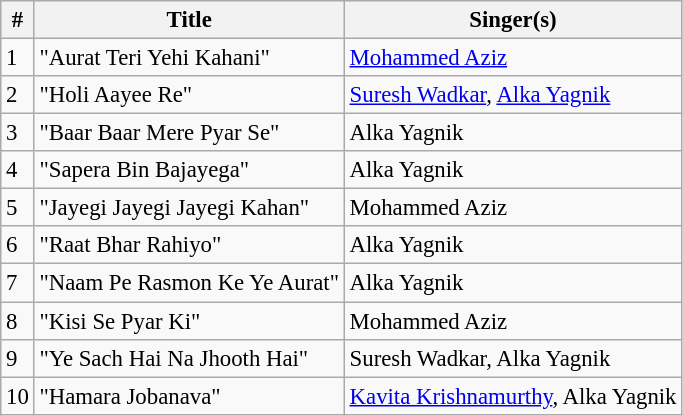<table class="wikitable" style="font-size:95%;">
<tr>
<th>#</th>
<th>Title</th>
<th>Singer(s)</th>
</tr>
<tr>
<td>1</td>
<td>"Aurat Teri Yehi Kahani"</td>
<td><a href='#'>Mohammed Aziz</a></td>
</tr>
<tr>
<td>2</td>
<td>"Holi Aayee Re"</td>
<td><a href='#'>Suresh Wadkar</a>, <a href='#'>Alka Yagnik</a></td>
</tr>
<tr>
<td>3</td>
<td>"Baar Baar Mere Pyar Se"</td>
<td>Alka Yagnik</td>
</tr>
<tr>
<td>4</td>
<td>"Sapera Bin Bajayega"</td>
<td>Alka Yagnik</td>
</tr>
<tr>
<td>5</td>
<td>"Jayegi Jayegi Jayegi Kahan"</td>
<td>Mohammed Aziz</td>
</tr>
<tr>
<td>6</td>
<td>"Raat Bhar Rahiyo"</td>
<td>Alka Yagnik</td>
</tr>
<tr>
<td>7</td>
<td>"Naam Pe Rasmon Ke Ye Aurat"</td>
<td>Alka Yagnik</td>
</tr>
<tr>
<td>8</td>
<td>"Kisi Se Pyar Ki"</td>
<td>Mohammed Aziz</td>
</tr>
<tr>
<td>9</td>
<td>"Ye Sach Hai Na Jhooth Hai"</td>
<td>Suresh Wadkar, Alka Yagnik</td>
</tr>
<tr>
<td>10</td>
<td>"Hamara Jobanava"</td>
<td><a href='#'>Kavita Krishnamurthy</a>, Alka Yagnik</td>
</tr>
</table>
